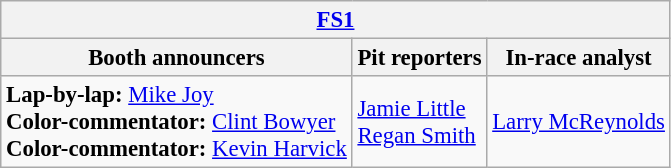<table class="wikitable" style="font-size: 95%">
<tr>
<th colspan="3"><a href='#'>FS1</a></th>
</tr>
<tr>
<th>Booth announcers</th>
<th>Pit reporters</th>
<th>In-race analyst</th>
</tr>
<tr>
<td><strong>Lap-by-lap:</strong> <a href='#'>Mike Joy</a><br><strong>Color-commentator:</strong> <a href='#'>Clint Bowyer</a><br><strong>Color-commentator:</strong> <a href='#'>Kevin Harvick</a></td>
<td><a href='#'>Jamie Little</a><br><a href='#'>Regan Smith</a></td>
<td><a href='#'>Larry McReynolds</a></td>
</tr>
</table>
